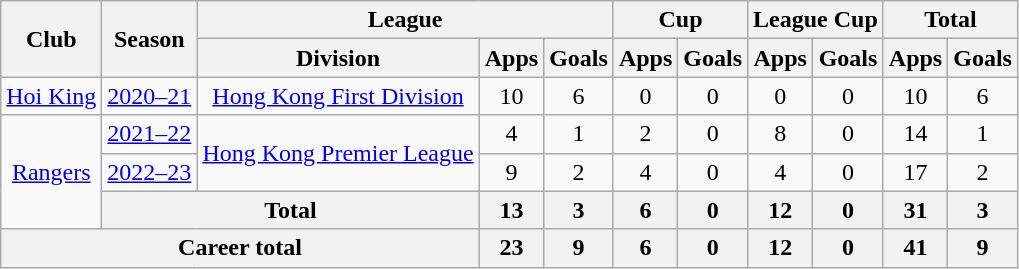<table class="wikitable" style="text-align: center">
<tr>
<th rowspan="2">Club</th>
<th rowspan="2">Season</th>
<th colspan="3">League</th>
<th colspan="2">Cup</th>
<th colspan="2">League Cup</th>
<th colspan="2">Total</th>
</tr>
<tr>
<th>Division</th>
<th>Apps</th>
<th>Goals</th>
<th>Apps</th>
<th>Goals</th>
<th>Apps</th>
<th>Goals</th>
<th>Apps</th>
<th>Goals</th>
</tr>
<tr>
<td><a href='#'>Hoi King</a></td>
<td><a href='#'>2020–21</a></td>
<td><a href='#'>Hong Kong First Division</a></td>
<td>10</td>
<td>6</td>
<td>0</td>
<td>0</td>
<td>0</td>
<td>0</td>
<td>10</td>
<td>6</td>
</tr>
<tr>
<td rowspan="3"><a href='#'>Rangers</a></td>
<td><a href='#'>2021–22</a></td>
<td rowspan="2"><a href='#'>Hong Kong Premier League</a></td>
<td>4</td>
<td>1</td>
<td>2</td>
<td>0</td>
<td>8</td>
<td>0</td>
<td>14</td>
<td>1</td>
</tr>
<tr>
<td><a href='#'>2022–23</a></td>
<td>9</td>
<td>2</td>
<td>4</td>
<td>0</td>
<td>4</td>
<td>0</td>
<td>17</td>
<td>2</td>
</tr>
<tr>
<th colspan="2">Total</th>
<th>13</th>
<th>3</th>
<th>6</th>
<th>0</th>
<th>12</th>
<th>0</th>
<th>31</th>
<th>3</th>
</tr>
<tr>
<th colspan=3>Career total</th>
<th>23</th>
<th>9</th>
<th>6</th>
<th>0</th>
<th>12</th>
<th>0</th>
<th>41</th>
<th>9</th>
</tr>
</table>
